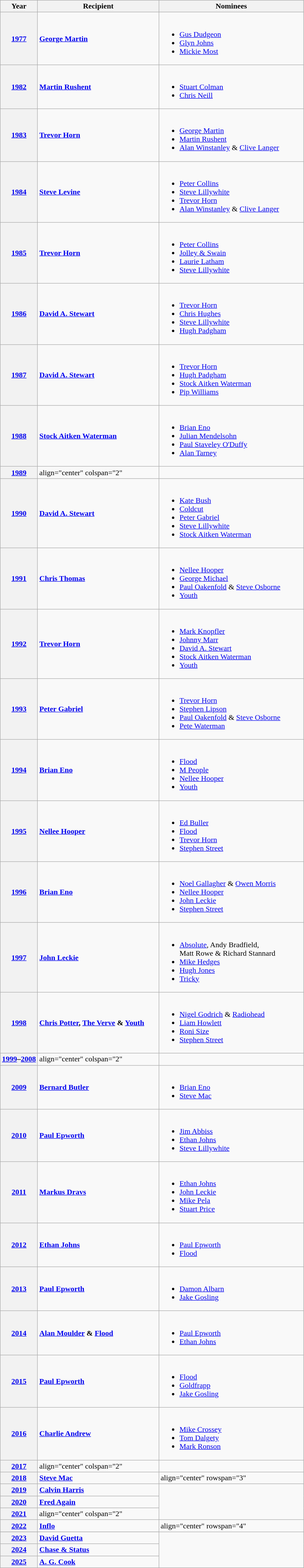<table class="wikitable sortable">
<tr>
<th>Year</th>
<th width=250px>Recipient</th>
<th width=300px class=unsortable>Nominees</th>
</tr>
<tr>
<th><a href='#'>1977</a></th>
<td><strong><a href='#'>George Martin</a></strong></td>
<td><br><ul><li><a href='#'>Gus Dudgeon</a></li><li><a href='#'>Glyn Johns</a></li><li><a href='#'>Mickie Most</a></li></ul></td>
</tr>
<tr>
<th><a href='#'>1982</a></th>
<td><strong><a href='#'>Martin Rushent</a></strong></td>
<td><br><ul><li><a href='#'>Stuart Colman</a></li><li><a href='#'>Chris Neill</a></li></ul></td>
</tr>
<tr>
<th><a href='#'>1983</a></th>
<td><strong><a href='#'>Trevor Horn</a></strong></td>
<td><br><ul><li><a href='#'>George Martin</a></li><li><a href='#'>Martin Rushent</a></li><li><a href='#'>Alan Winstanley</a> & <a href='#'>Clive Langer</a></li></ul></td>
</tr>
<tr>
<th><a href='#'>1984</a></th>
<td><strong><a href='#'>Steve Levine</a></strong></td>
<td><br><ul><li><a href='#'>Peter Collins</a></li><li><a href='#'>Steve Lillywhite</a></li><li><a href='#'>Trevor Horn</a></li><li><a href='#'>Alan Winstanley</a> & <a href='#'>Clive Langer</a></li></ul></td>
</tr>
<tr>
<th><a href='#'>1985</a></th>
<td><strong><a href='#'>Trevor Horn</a></strong></td>
<td><br><ul><li><a href='#'>Peter Collins</a></li><li><a href='#'>Jolley & Swain</a></li><li><a href='#'>Laurie Latham</a></li><li><a href='#'>Steve Lillywhite</a></li></ul></td>
</tr>
<tr>
<th><a href='#'>1986</a></th>
<td><strong><a href='#'>David A. Stewart</a></strong></td>
<td><br><ul><li><a href='#'>Trevor Horn</a></li><li><a href='#'>Chris Hughes</a></li><li><a href='#'>Steve Lillywhite</a></li><li><a href='#'>Hugh Padgham</a></li></ul></td>
</tr>
<tr>
<th><a href='#'>1987</a></th>
<td><strong><a href='#'>David A. Stewart</a></strong></td>
<td><br><ul><li><a href='#'>Trevor Horn</a></li><li><a href='#'>Hugh Padgham</a></li><li><a href='#'>Stock Aitken Waterman</a></li><li><a href='#'>Pip Williams</a></li></ul></td>
</tr>
<tr>
<th><a href='#'>1988</a></th>
<td><strong><a href='#'>Stock Aitken Waterman</a></strong></td>
<td><br><ul><li><a href='#'>Brian Eno</a></li><li><a href='#'>Julian Mendelsohn</a></li><li><a href='#'>Paul Staveley O'Duffy</a></li><li><a href='#'>Alan Tarney</a></li></ul></td>
</tr>
<tr>
<th><a href='#'>1989</a></th>
<td>align="center" colspan="2" </td>
</tr>
<tr>
<th><a href='#'>1990</a></th>
<td><strong><a href='#'>David A. Stewart</a></strong></td>
<td><br><ul><li><a href='#'>Kate Bush</a></li><li><a href='#'>Coldcut</a></li><li><a href='#'>Peter Gabriel</a></li><li><a href='#'>Steve Lillywhite</a></li><li><a href='#'>Stock Aitken Waterman</a></li></ul></td>
</tr>
<tr>
<th><a href='#'>1991</a></th>
<td><strong><a href='#'>Chris Thomas</a></strong></td>
<td><br><ul><li><a href='#'>Nellee Hooper</a></li><li><a href='#'>George Michael</a></li><li><a href='#'>Paul Oakenfold</a> & <a href='#'>Steve Osborne</a></li><li><a href='#'>Youth</a></li></ul></td>
</tr>
<tr>
<th><a href='#'>1992</a></th>
<td><strong><a href='#'>Trevor Horn</a></strong></td>
<td><br><ul><li><a href='#'>Mark Knopfler</a></li><li><a href='#'>Johnny Marr</a></li><li><a href='#'>David A. Stewart</a></li><li><a href='#'>Stock Aitken Waterman</a></li><li><a href='#'>Youth</a></li></ul></td>
</tr>
<tr>
<th><a href='#'>1993</a></th>
<td><strong><a href='#'>Peter Gabriel</a></strong></td>
<td><br><ul><li><a href='#'>Trevor Horn</a></li><li><a href='#'>Stephen Lipson</a></li><li><a href='#'>Paul Oakenfold</a> & <a href='#'>Steve Osborne</a></li><li><a href='#'>Pete Waterman</a></li></ul></td>
</tr>
<tr>
<th><a href='#'>1994</a></th>
<td><strong><a href='#'>Brian Eno</a></strong></td>
<td><br><ul><li><a href='#'>Flood</a></li><li><a href='#'>M People</a></li><li><a href='#'>Nellee Hooper</a></li><li><a href='#'>Youth</a></li></ul></td>
</tr>
<tr>
<th><a href='#'>1995</a></th>
<td><strong><a href='#'>Nellee Hooper</a></strong></td>
<td><br><ul><li><a href='#'>Ed Buller</a></li><li><a href='#'>Flood</a></li><li><a href='#'>Trevor Horn</a></li><li><a href='#'>Stephen Street</a></li></ul></td>
</tr>
<tr>
<th><a href='#'>1996</a></th>
<td><strong><a href='#'>Brian Eno</a></strong></td>
<td><br><ul><li><a href='#'>Noel Gallagher</a> & <a href='#'>Owen Morris</a></li><li><a href='#'>Nellee Hooper</a></li><li><a href='#'>John Leckie</a></li><li><a href='#'>Stephen Street</a></li></ul></td>
</tr>
<tr>
<th><a href='#'>1997</a></th>
<td><strong><a href='#'>John Leckie</a></strong></td>
<td><br><ul><li><a href='#'>Absolute</a>, Andy Bradfield,<br>Matt Rowe & Richard Stannard</li><li><a href='#'>Mike Hedges</a></li><li><a href='#'>Hugh Jones</a></li><li><a href='#'>Tricky</a></li></ul></td>
</tr>
<tr>
<th><a href='#'>1998</a></th>
<td><strong><a href='#'>Chris Potter</a>, <a href='#'>The Verve</a> & <a href='#'>Youth</a></strong></td>
<td><br><ul><li><a href='#'>Nigel Godrich</a> & <a href='#'>Radiohead</a></li><li><a href='#'>Liam Howlett</a></li><li><a href='#'>Roni Size</a></li><li><a href='#'>Stephen Street</a></li></ul></td>
</tr>
<tr>
<th><a href='#'>1999</a>–<a href='#'>2008</a></th>
<td>align="center" colspan="2" </td>
</tr>
<tr>
<th><a href='#'>2009</a></th>
<td><strong><a href='#'>Bernard Butler</a></strong></td>
<td><br><ul><li><a href='#'>Brian Eno</a></li><li><a href='#'>Steve Mac</a></li></ul></td>
</tr>
<tr>
<th><a href='#'>2010</a></th>
<td><strong><a href='#'>Paul Epworth</a></strong></td>
<td><br><ul><li><a href='#'>Jim Abbiss</a></li><li><a href='#'>Ethan Johns</a></li><li><a href='#'>Steve Lillywhite</a></li></ul></td>
</tr>
<tr>
<th><a href='#'>2011</a></th>
<td><strong><a href='#'>Markus Dravs</a></strong></td>
<td><br><ul><li><a href='#'>Ethan Johns</a></li><li><a href='#'>John Leckie</a></li><li><a href='#'>Mike Pela</a></li><li><a href='#'>Stuart Price</a></li></ul></td>
</tr>
<tr>
<th><a href='#'>2012</a></th>
<td><strong><a href='#'>Ethan Johns</a></strong></td>
<td><br><ul><li><a href='#'>Paul Epworth</a></li><li><a href='#'>Flood</a></li></ul></td>
</tr>
<tr>
<th><a href='#'>2013</a></th>
<td><strong><a href='#'>Paul Epworth</a></strong></td>
<td><br><ul><li><a href='#'>Damon Albarn</a></li><li><a href='#'>Jake Gosling</a></li></ul></td>
</tr>
<tr>
<th><a href='#'>2014</a></th>
<td><strong><a href='#'>Alan Moulder</a> & <a href='#'>Flood</a></strong></td>
<td><br><ul><li><a href='#'>Paul Epworth</a></li><li><a href='#'>Ethan Johns</a></li></ul></td>
</tr>
<tr>
<th><a href='#'>2015</a></th>
<td><strong><a href='#'>Paul Epworth</a></strong></td>
<td><br><ul><li><a href='#'>Flood</a></li><li><a href='#'>Goldfrapp</a></li><li><a href='#'>Jake Gosling</a></li></ul></td>
</tr>
<tr>
<th><a href='#'>2016</a></th>
<td><strong><a href='#'>Charlie Andrew</a></strong></td>
<td><br><ul><li><a href='#'>Mike Crossey</a></li><li><a href='#'>Tom Dalgety</a></li><li><a href='#'>Mark Ronson</a></li></ul></td>
</tr>
<tr>
<th><a href='#'>2017</a></th>
<td>align="center" colspan="2" </td>
</tr>
<tr>
<th><a href='#'>2018</a></th>
<td><strong><a href='#'>Steve Mac</a></strong></td>
<td>align="center" rowspan="3" </td>
</tr>
<tr>
<th><a href='#'>2019</a></th>
<td><strong><a href='#'>Calvin Harris</a></strong></td>
</tr>
<tr>
<th><a href='#'>2020</a></th>
<td><strong><a href='#'>Fred Again</a></strong></td>
</tr>
<tr>
<th><a href='#'>2021</a></th>
<td>align="center" colspan="2" </td>
</tr>
<tr>
<th><a href='#'>2022</a></th>
<td><strong><a href='#'>Inflo</a></strong></td>
<td>align="center" rowspan="4" </td>
</tr>
<tr>
</tr>
<tr>
<th><a href='#'>2023</a></th>
<td><strong><a href='#'>David Guetta</a></strong></td>
</tr>
<tr>
<th><a href='#'>2024</a></th>
<td><strong><a href='#'>Chase & Status</a></strong></td>
</tr>
<tr>
<th><a href='#'>2025</a></th>
<td><strong><a href='#'>A. G. Cook</a></strong></td>
</tr>
</table>
